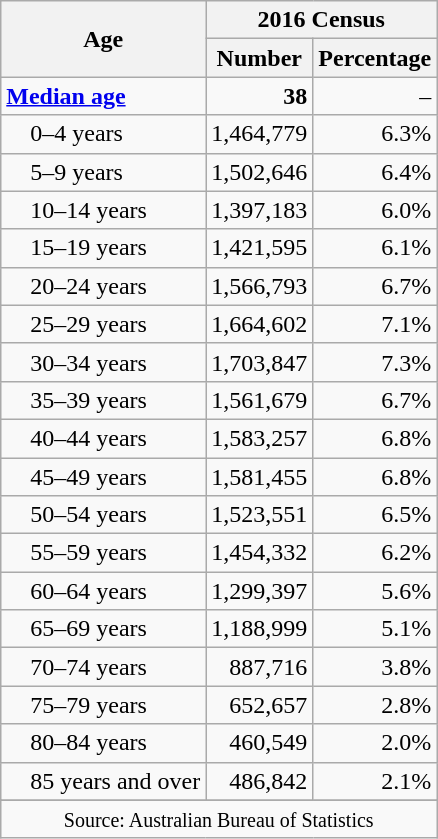<table class="wikitable">
<tr>
<th rowspan=2>Age</th>
<th colspan=2>2016 Census</th>
</tr>
<tr>
<th>Number</th>
<th>Percentage</th>
</tr>
<tr align=right>
<td align=left><strong><a href='#'>Median age</a></strong></td>
<td><strong>38</strong></td>
<td>–</td>
</tr>
<tr align=right>
<td align=left>    0–4 years</td>
<td>1,464,779</td>
<td>6.3%</td>
</tr>
<tr align=right>
<td align=left>    5–9 years</td>
<td>1,502,646</td>
<td>6.4%</td>
</tr>
<tr align=right>
<td align=left>    10–14 years</td>
<td>1,397,183</td>
<td>6.0%</td>
</tr>
<tr align=right>
<td align=left>    15–19 years</td>
<td>1,421,595</td>
<td>6.1%</td>
</tr>
<tr align=right>
<td align=left>    20–24 years</td>
<td>1,566,793</td>
<td>6.7%</td>
</tr>
<tr align=right>
<td align=left>    25–29 years</td>
<td>1,664,602</td>
<td>7.1%</td>
</tr>
<tr align=right>
<td align=left>    30–34 years</td>
<td>1,703,847</td>
<td>7.3%</td>
</tr>
<tr align=right>
<td align=left>    35–39 years</td>
<td>1,561,679</td>
<td>6.7%</td>
</tr>
<tr align=right>
<td align=left>    40–44 years</td>
<td>1,583,257</td>
<td>6.8%</td>
</tr>
<tr align=right>
<td align=left>    45–49 years</td>
<td>1,581,455</td>
<td>6.8%</td>
</tr>
<tr align=right>
<td align=left>    50–54 years</td>
<td>1,523,551</td>
<td>6.5%</td>
</tr>
<tr align=right>
<td align=left>    55–59 years</td>
<td>1,454,332</td>
<td>6.2%</td>
</tr>
<tr align=right>
<td align=left>    60–64 years</td>
<td>1,299,397</td>
<td>5.6%</td>
</tr>
<tr align=right>
<td align=left>    65–69 years</td>
<td>1,188,999</td>
<td>5.1%</td>
</tr>
<tr align=right>
<td align=left>    70–74 years</td>
<td>887,716</td>
<td>3.8%</td>
</tr>
<tr align=right>
<td align=left>    75–79 years</td>
<td>652,657</td>
<td>2.8%</td>
</tr>
<tr align=right>
<td align=left>    80–84 years</td>
<td>460,549</td>
<td>2.0%</td>
</tr>
<tr align=right>
<td align=left>    85 years and over</td>
<td>486,842</td>
<td>2.1%</td>
</tr>
<tr align=right>
</tr>
<tr>
<td colspan="4" style="text-align:center;"><small>Source: Australian Bureau of Statistics</small></td>
</tr>
</table>
